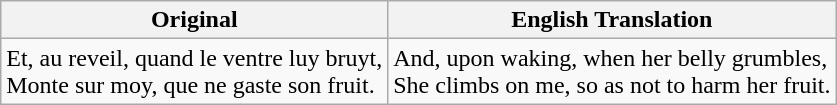<table class="wikitable">
<tr>
<th>Original</th>
<th>English Translation</th>
</tr>
<tr>
<td>Et, au reveil, quand le ventre luy bruyt,<br>Monte sur moy, que ne gaste son fruit.</td>
<td>And, upon waking, when her belly grumbles,<br>She climbs on me, so as not to harm her fruit.</td>
</tr>
</table>
